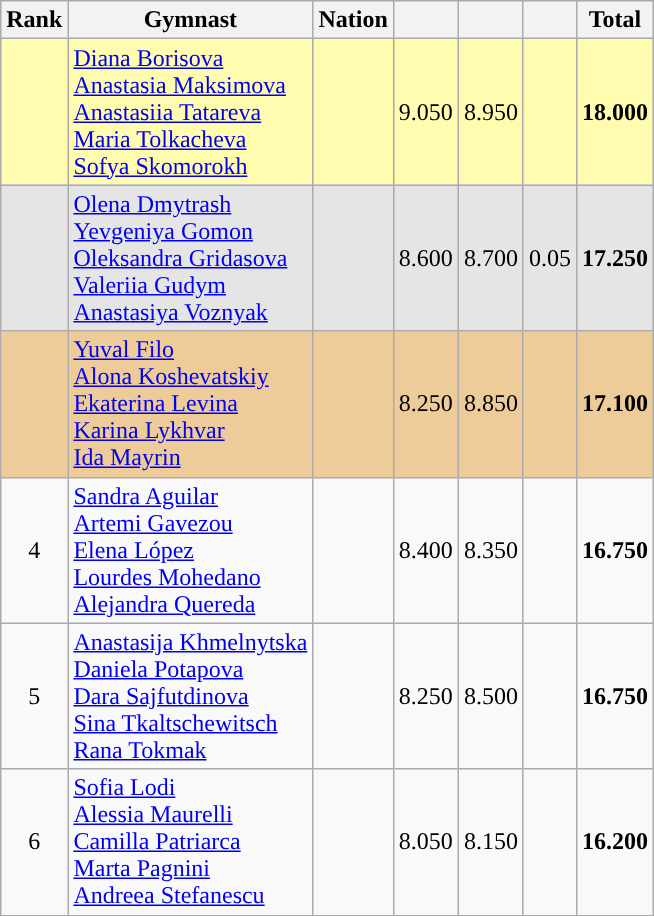<table class="wikitable sortable" style="text-align:center">
<tr>
<th>Rank</th>
<th>Gymnast</th>
<th>Nation</th>
<th><small></small></th>
<th><small></small></th>
<th><small></small></th>
<th>Total</th>
</tr>
<tr bgcolor=fffcaf>
<td></td>
<td align=left><a href='#'>Diana Borisova</a><br><a href='#'>Anastasia Maksimova</a><br><a href='#'>Anastasiia Tatareva</a><br><a href='#'>Maria Tolkacheva</a><br><a href='#'>Sofya Skomorokh</a></td>
<td align=left></td>
<td>9.050</td>
<td>8.950</td>
<td></td>
<td><strong>18.000</strong></td>
</tr>
<tr bgcolor=e5e5e5>
<td></td>
<td align=left><a href='#'>Olena Dmytrash</a><br><a href='#'>Yevgeniya Gomon</a><br><a href='#'>Oleksandra Gridasova</a><br><a href='#'>Valeriia Gudym</a><br><a href='#'>Anastasiya Voznyak</a></td>
<td align=left></td>
<td>8.600</td>
<td>8.700</td>
<td>0.05</td>
<td><strong>17.250</strong></td>
</tr>
<tr bgcolor=eecc99>
<td></td>
<td align=left><a href='#'>Yuval Filo</a><br><a href='#'>Alona Koshevatskiy</a><br><a href='#'>Ekaterina Levina</a><br><a href='#'>Karina Lykhvar</a><br><a href='#'>Ida Mayrin</a></td>
<td align=left></td>
<td>8.250</td>
<td>8.850</td>
<td></td>
<td><strong>17.100</strong></td>
</tr>
<tr>
<td>4</td>
<td align=left><a href='#'>Sandra Aguilar</a><br><a href='#'>Artemi Gavezou</a><br><a href='#'>Elena López</a><br><a href='#'>Lourdes Mohedano</a><br><a href='#'>Alejandra Quereda</a><br></td>
<td align=left></td>
<td>8.400</td>
<td>8.350</td>
<td></td>
<td><strong>16.750</strong></td>
</tr>
<tr>
<td>5</td>
<td align="left"><a href='#'>Anastasija Khmelnytska</a><br><a href='#'>Daniela Potapova</a><br><a href='#'>Dara Sajfutdinova</a><br><a href='#'>Sina Tkaltschewitsch</a><br><a href='#'>Rana Tokmak</a></td>
<td align=left></td>
<td>8.250</td>
<td>8.500</td>
<td></td>
<td><strong>16.750</strong></td>
</tr>
<tr>
<td>6</td>
<td align="left"><a href='#'>Sofia Lodi</a><br><a href='#'>Alessia Maurelli</a><br><a href='#'>Camilla Patriarca</a><br><a href='#'>Marta Pagnini</a><br><a href='#'>Andreea Stefanescu</a></td>
<td align=left></td>
<td>8.050</td>
<td>8.150</td>
<td></td>
<td><strong>16.200</strong></td>
</tr>
</table>
